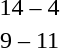<table style="text-align:center">
<tr>
<th width=200></th>
<th width=100></th>
<th width=200></th>
</tr>
<tr>
<td align=right><strong></strong></td>
<td>14 – 4</td>
<td align=left></td>
</tr>
<tr>
<td align=right></td>
<td>9 – 11</td>
<td align=left><strong></strong></td>
</tr>
</table>
